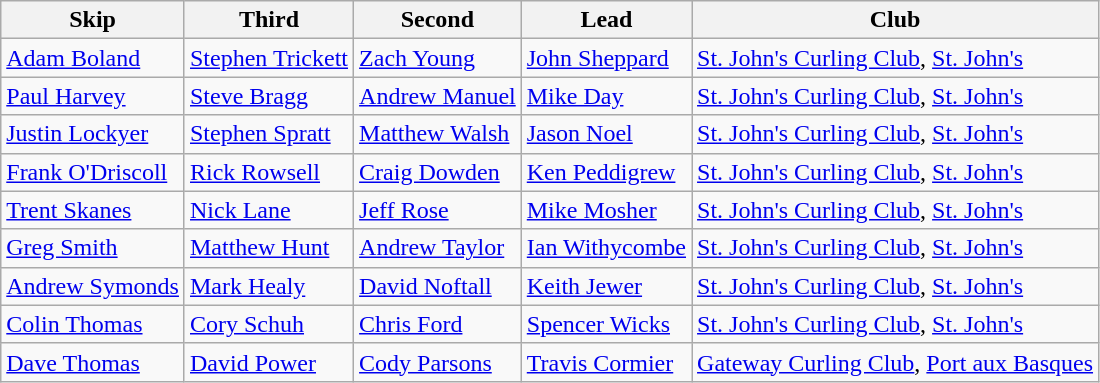<table class="wikitable">
<tr>
<th>Skip</th>
<th>Third</th>
<th>Second</th>
<th>Lead</th>
<th>Club</th>
</tr>
<tr>
<td><a href='#'>Adam Boland</a></td>
<td><a href='#'>Stephen Trickett</a></td>
<td><a href='#'>Zach Young</a></td>
<td><a href='#'>John Sheppard</a></td>
<td><a href='#'>St. John's Curling Club</a>, <a href='#'>St. John's</a></td>
</tr>
<tr>
<td><a href='#'>Paul Harvey</a></td>
<td><a href='#'>Steve Bragg</a></td>
<td><a href='#'>Andrew Manuel</a></td>
<td><a href='#'>Mike Day</a></td>
<td><a href='#'>St. John's Curling Club</a>, <a href='#'>St. John's</a></td>
</tr>
<tr>
<td><a href='#'>Justin Lockyer</a></td>
<td><a href='#'>Stephen Spratt</a></td>
<td><a href='#'>Matthew Walsh</a></td>
<td><a href='#'>Jason Noel</a></td>
<td><a href='#'>St. John's Curling Club</a>, <a href='#'>St. John's</a></td>
</tr>
<tr>
<td><a href='#'>Frank O'Driscoll</a></td>
<td><a href='#'>Rick Rowsell</a></td>
<td><a href='#'>Craig Dowden</a></td>
<td><a href='#'>Ken Peddigrew</a></td>
<td><a href='#'>St. John's Curling Club</a>, <a href='#'>St. John's</a></td>
</tr>
<tr>
<td><a href='#'>Trent Skanes</a></td>
<td><a href='#'>Nick Lane</a></td>
<td><a href='#'>Jeff Rose</a></td>
<td><a href='#'>Mike Mosher</a></td>
<td><a href='#'>St. John's Curling Club</a>, <a href='#'>St. John's</a></td>
</tr>
<tr>
<td><a href='#'>Greg Smith</a></td>
<td><a href='#'>Matthew Hunt</a></td>
<td><a href='#'>Andrew Taylor</a></td>
<td><a href='#'>Ian Withycombe</a></td>
<td><a href='#'>St. John's Curling Club</a>, <a href='#'>St. John's</a></td>
</tr>
<tr>
<td><a href='#'>Andrew Symonds</a></td>
<td><a href='#'>Mark Healy</a></td>
<td><a href='#'>David Noftall</a></td>
<td><a href='#'>Keith Jewer</a></td>
<td><a href='#'>St. John's Curling Club</a>, <a href='#'>St. John's</a></td>
</tr>
<tr>
<td><a href='#'>Colin Thomas</a></td>
<td><a href='#'>Cory Schuh</a></td>
<td><a href='#'>Chris Ford</a></td>
<td><a href='#'>Spencer Wicks</a></td>
<td><a href='#'>St. John's Curling Club</a>, <a href='#'>St. John's</a></td>
</tr>
<tr>
<td><a href='#'>Dave Thomas</a></td>
<td><a href='#'>David Power</a></td>
<td><a href='#'>Cody Parsons</a></td>
<td><a href='#'>Travis Cormier</a></td>
<td><a href='#'>Gateway Curling Club</a>, <a href='#'>Port aux Basques</a></td>
</tr>
</table>
